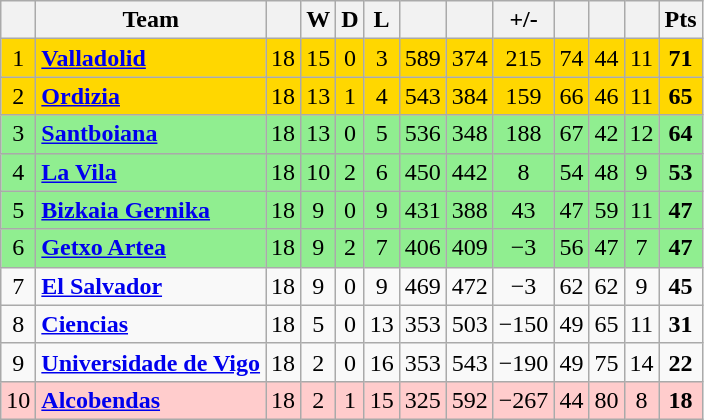<table class="wikitable sortable" style="text-align: center;">
<tr>
<th align="center"></th>
<th align="center">Team</th>
<th align="center"></th>
<th align="center">W</th>
<th align="center">D</th>
<th align="center">L</th>
<th align="center"></th>
<th align="center"></th>
<th align="center">+/-</th>
<th align="center"></th>
<th align="center"></th>
<th align="center"></th>
<th align="center">Pts</th>
</tr>
<tr style="background:#FFD700;">
<td>1</td>
<td align="left"><strong><a href='#'>Valladolid</a></strong></td>
<td>18</td>
<td>15</td>
<td>0</td>
<td>3</td>
<td>589</td>
<td>374</td>
<td>215</td>
<td>74</td>
<td>44</td>
<td>11</td>
<td><strong>71</strong></td>
</tr>
<tr ! style="background:#FFD700;">
<td>2</td>
<td align="left"><strong><a href='#'>Ordizia</a></strong></td>
<td>18</td>
<td>13</td>
<td>1</td>
<td>4</td>
<td>543</td>
<td>384</td>
<td>159</td>
<td>66</td>
<td>46</td>
<td>11</td>
<td><strong>65</strong></td>
</tr>
<tr ! style="background:#90EE90;">
<td>3</td>
<td align="left"><strong><a href='#'>Santboiana</a></strong></td>
<td>18</td>
<td>13</td>
<td>0</td>
<td>5</td>
<td>536</td>
<td>348</td>
<td>188</td>
<td>67</td>
<td>42</td>
<td>12</td>
<td><strong>64</strong></td>
</tr>
<tr ! style="background:#90EE90;">
<td>4</td>
<td align="left"><strong><a href='#'>La Vila</a> </strong></td>
<td>18</td>
<td>10</td>
<td>2</td>
<td>6</td>
<td>450</td>
<td>442</td>
<td>8</td>
<td>54</td>
<td>48</td>
<td>9</td>
<td><strong>53</strong></td>
</tr>
<tr ! style="background:#90EE90;">
<td>5</td>
<td align="left"><strong><a href='#'>Bizkaia Gernika</a>  </strong></td>
<td>18</td>
<td>9</td>
<td>0</td>
<td>9</td>
<td>431</td>
<td>388</td>
<td>43</td>
<td>47</td>
<td>59</td>
<td>11</td>
<td><strong>47</strong></td>
</tr>
<tr ! style="background:#90EE90;">
<td>6</td>
<td align="left"><strong><a href='#'>Getxo Artea</a>  </strong></td>
<td>18</td>
<td>9</td>
<td>2</td>
<td>7</td>
<td>406</td>
<td>409</td>
<td>−3</td>
<td>56</td>
<td>47</td>
<td>7</td>
<td><strong>47</strong></td>
</tr>
<tr>
<td>7</td>
<td align="left"><strong><a href='#'>El Salvador</a> </strong></td>
<td>18</td>
<td>9</td>
<td>0</td>
<td>9</td>
<td>469</td>
<td>472</td>
<td>−3</td>
<td>62</td>
<td>62</td>
<td>9</td>
<td><strong>45</strong></td>
</tr>
<tr>
<td>8</td>
<td align="left"><strong><a href='#'>Ciencias</a></strong></td>
<td>18</td>
<td>5</td>
<td>0</td>
<td>13</td>
<td>353</td>
<td>503</td>
<td>−150</td>
<td>49</td>
<td>65</td>
<td>11</td>
<td><strong>31</strong></td>
</tr>
<tr>
<td>9</td>
<td align="left"><strong><a href='#'>Universidade de Vigo</a></strong></td>
<td>18</td>
<td>2</td>
<td>0</td>
<td>16</td>
<td>353</td>
<td>543</td>
<td>−190</td>
<td>49</td>
<td>75</td>
<td>14</td>
<td><strong>22</strong></td>
</tr>
<tr ! style="background:#FFCCCC;">
<td>10</td>
<td align="left"><strong><a href='#'>Alcobendas</a></strong></td>
<td>18</td>
<td>2</td>
<td>1</td>
<td>15</td>
<td>325</td>
<td>592</td>
<td>−267</td>
<td>44</td>
<td>80</td>
<td>8</td>
<td><strong>18</strong></td>
</tr>
</table>
